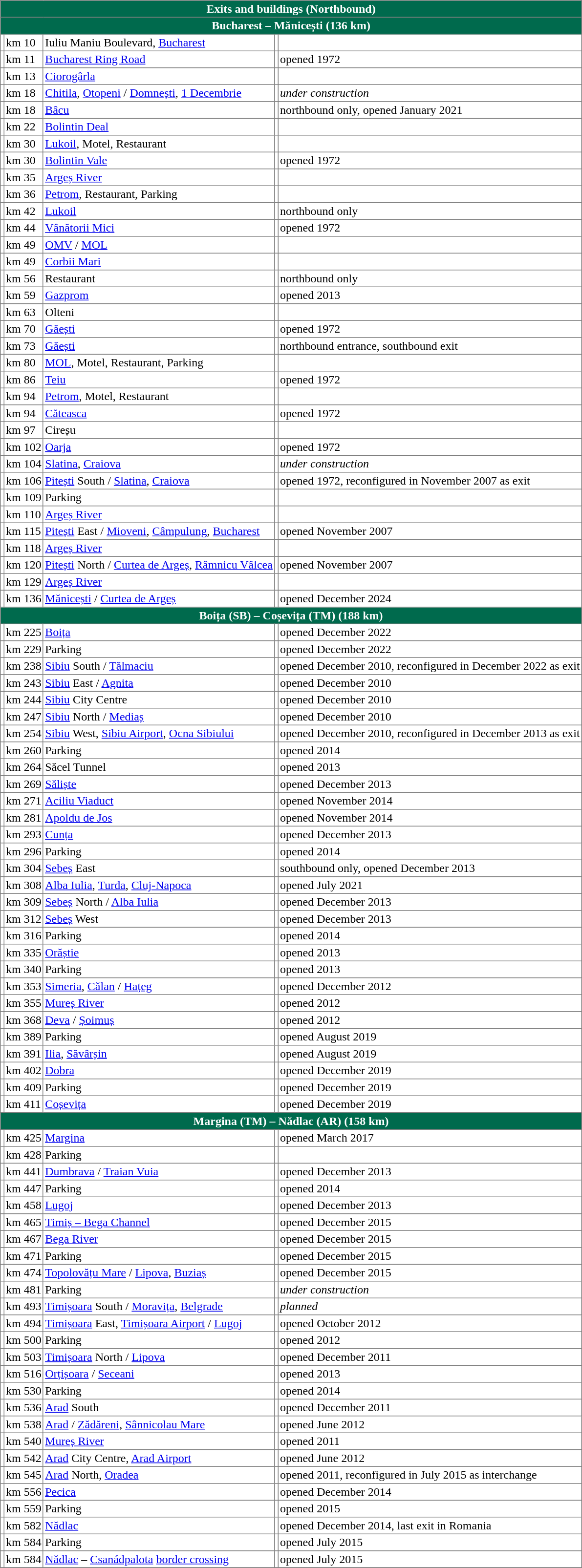<table border="1" cellspacing="0" cellpadding="2" style="border-collapse:collapse;">
<tr>
<td colspan="5" style="color:#ffffff;background-color:#006a4d; text-align: center;"><strong>Exits and buildings (Northbound)</strong></td>
</tr>
<tr>
<td colspan="5" style="color:#ffffff;background-color:#006a4d; text-align: center;"><strong>Bucharest – Mănicești (136 km)</strong></td>
</tr>
<tr>
<td></td>
<td>km 10</td>
<td>Iuliu Maniu Boulevard, <a href='#'>Bucharest</a></td>
<td></td>
<td></td>
</tr>
<tr>
<td></td>
<td>km 11</td>
<td><a href='#'>Bucharest Ring Road</a></td>
<td></td>
<td>opened 1972</td>
</tr>
<tr>
<td></td>
<td>km 13</td>
<td><a href='#'>Ciorogârla</a></td>
<td></td>
<td></td>
</tr>
<tr>
<td></td>
<td>km 18</td>
<td><a href='#'>Chitila</a>, <a href='#'>Otopeni</a> / <a href='#'>Domnești</a>, <a href='#'>1 Decembrie</a></td>
<td></td>
<td><em>under construction</em></td>
</tr>
<tr>
<td></td>
<td>km 18</td>
<td><a href='#'>Bâcu</a></td>
<td></td>
<td>northbound only, opened January 2021</td>
</tr>
<tr>
<td></td>
<td>km 22</td>
<td><a href='#'>Bolintin Deal</a></td>
<td></td>
<td></td>
</tr>
<tr>
<td></td>
<td>km 30</td>
<td><a href='#'>Lukoil</a>, Motel, Restaurant</td>
<td></td>
<td></td>
</tr>
<tr>
<td></td>
<td>km 30</td>
<td><a href='#'>Bolintin Vale</a></td>
<td></td>
<td>opened 1972</td>
</tr>
<tr>
<td></td>
<td>km 35</td>
<td><a href='#'>Argeș River</a></td>
<td></td>
<td></td>
</tr>
<tr>
<td></td>
<td>km 36</td>
<td><a href='#'>Petrom</a>, Restaurant, Parking</td>
<td></td>
<td></td>
</tr>
<tr>
<td></td>
<td>km 42</td>
<td><a href='#'>Lukoil</a></td>
<td></td>
<td>northbound only</td>
</tr>
<tr>
<td></td>
<td>km 44</td>
<td><a href='#'>Vânătorii Mici</a></td>
<td></td>
<td>opened 1972</td>
</tr>
<tr>
<td></td>
<td>km 49</td>
<td><a href='#'>OMV</a> / <a href='#'>MOL</a></td>
<td></td>
<td></td>
</tr>
<tr>
<td></td>
<td>km 49</td>
<td><a href='#'>Corbii Mari</a></td>
<td></td>
<td></td>
</tr>
<tr>
<td></td>
<td>km 56</td>
<td>Restaurant</td>
<td></td>
<td>northbound only</td>
</tr>
<tr>
<td></td>
<td>km 59</td>
<td><a href='#'>Gazprom</a></td>
<td></td>
<td>opened 2013</td>
</tr>
<tr>
<td></td>
<td>km 63</td>
<td>Olteni</td>
<td></td>
<td></td>
</tr>
<tr>
<td></td>
<td>km 70</td>
<td><a href='#'>Găești</a></td>
<td></td>
<td>opened 1972</td>
</tr>
<tr>
<td></td>
<td>km 73</td>
<td><a href='#'>Găești</a></td>
<td></td>
<td>northbound entrance, southbound exit</td>
</tr>
<tr>
<td></td>
<td>km 80</td>
<td><a href='#'>MOL</a>, Motel, Restaurant, Parking</td>
<td></td>
<td></td>
</tr>
<tr>
<td></td>
<td>km 86</td>
<td><a href='#'>Teiu</a></td>
<td></td>
<td>opened 1972</td>
</tr>
<tr>
<td></td>
<td>km 94</td>
<td><a href='#'>Petrom</a>, Motel, Restaurant</td>
<td></td>
<td></td>
</tr>
<tr>
<td></td>
<td>km 94</td>
<td><a href='#'>Căteasca</a></td>
<td></td>
<td>opened 1972</td>
</tr>
<tr>
<td></td>
<td>km 97</td>
<td>Cireșu</td>
<td></td>
<td></td>
</tr>
<tr>
<td></td>
<td>km 102</td>
<td><a href='#'>Oarja</a></td>
<td></td>
<td>opened 1972</td>
</tr>
<tr>
<td></td>
<td>km 104</td>
<td><a href='#'>Slatina</a>, <a href='#'>Craiova</a></td>
<td></td>
<td><em>under construction</em></td>
</tr>
<tr>
<td></td>
<td>km 106</td>
<td><a href='#'>Pitești</a> South / <a href='#'>Slatina</a>, <a href='#'>Craiova</a></td>
<td> </td>
<td>opened 1972, reconfigured in November 2007 as exit</td>
</tr>
<tr>
<td></td>
<td>km 109</td>
<td>Parking</td>
<td></td>
<td></td>
</tr>
<tr>
<td></td>
<td>km 110</td>
<td><a href='#'>Argeș River</a></td>
<td></td>
<td></td>
</tr>
<tr>
<td></td>
<td>km 115</td>
<td><a href='#'>Pitești</a> East / <a href='#'>Mioveni</a>, <a href='#'>Câmpulung</a>, <a href='#'>Bucharest</a></td>
<td> </td>
<td>opened November 2007</td>
</tr>
<tr>
<td></td>
<td>km 118</td>
<td><a href='#'>Argeș River</a></td>
<td></td>
<td></td>
</tr>
<tr>
<td></td>
<td>km 120</td>
<td><a href='#'>Pitești</a> North / <a href='#'>Curtea de Argeș</a>, <a href='#'>Râmnicu Vâlcea</a></td>
<td> </td>
<td>opened November 2007</td>
</tr>
<tr>
<td></td>
<td>km 129</td>
<td><a href='#'>Argeș River</a></td>
<td></td>
<td></td>
</tr>
<tr>
<td></td>
<td>km 136</td>
<td><a href='#'>Mănicești</a> / <a href='#'>Curtea de Argeș</a></td>
<td></td>
<td>opened December 2024</td>
</tr>
<tr>
<td colspan="5" style="color:#ffffff;background-color:#006a4d; text-align: center;"><strong>Boița (SB) – Coșevița (TM) (188 km)</strong></td>
</tr>
<tr>
<td></td>
<td>km 225</td>
<td><a href='#'>Boița</a></td>
<td></td>
<td>opened December 2022</td>
</tr>
<tr>
<td></td>
<td>km 229</td>
<td>Parking</td>
<td></td>
<td>opened December 2022</td>
</tr>
<tr>
<td></td>
<td>km 238</td>
<td><a href='#'>Sibiu</a> South / <a href='#'>Tălmaciu</a></td>
<td> </td>
<td>opened December 2010, reconfigured in December 2022 as exit</td>
</tr>
<tr>
<td></td>
<td>km 243</td>
<td><a href='#'>Sibiu</a> East / <a href='#'>Agnita</a></td>
<td></td>
<td>opened December 2010</td>
</tr>
<tr>
<td></td>
<td>km 244</td>
<td><a href='#'>Sibiu</a> City Centre</td>
<td></td>
<td>opened December 2010</td>
</tr>
<tr>
<td></td>
<td>km 247</td>
<td><a href='#'>Sibiu</a> North / <a href='#'>Mediaș</a></td>
<td></td>
<td>opened December 2010</td>
</tr>
<tr>
<td></td>
<td>km 254</td>
<td><a href='#'>Sibiu</a> West, <a href='#'>Sibiu Airport</a>, <a href='#'>Ocna Sibiului</a></td>
<td></td>
<td>opened December 2010, reconfigured in December 2013 as exit</td>
</tr>
<tr>
<td></td>
<td>km 260</td>
<td>Parking</td>
<td></td>
<td>opened 2014</td>
</tr>
<tr>
<td></td>
<td>km 264</td>
<td>Săcel Tunnel</td>
<td></td>
<td>opened 2013</td>
</tr>
<tr>
<td></td>
<td>km 269</td>
<td><a href='#'>Săliște</a></td>
<td> </td>
<td>opened December 2013</td>
</tr>
<tr>
<td></td>
<td>km 271</td>
<td><a href='#'>Aciliu Viaduct</a></td>
<td></td>
<td>opened November 2014</td>
</tr>
<tr>
<td></td>
<td>km 281</td>
<td><a href='#'>Apoldu de Jos</a></td>
<td></td>
<td>opened November 2014</td>
</tr>
<tr>
<td></td>
<td>km 293</td>
<td><a href='#'>Cunța</a></td>
<td> </td>
<td>opened December 2013</td>
</tr>
<tr>
<td></td>
<td>km 296</td>
<td>Parking</td>
<td></td>
<td>opened 2014</td>
</tr>
<tr>
<td></td>
<td>km 304</td>
<td><a href='#'>Sebeș</a> East</td>
<td> </td>
<td>southbound only, opened December 2013</td>
</tr>
<tr>
<td></td>
<td>km 308</td>
<td><a href='#'>Alba Iulia</a>, <a href='#'>Turda</a>, <a href='#'>Cluj-Napoca</a></td>
<td></td>
<td>opened July 2021</td>
</tr>
<tr>
<td></td>
<td>km 309</td>
<td><a href='#'>Sebeș</a> North / <a href='#'>Alba Iulia</a></td>
<td></td>
<td>opened December 2013</td>
</tr>
<tr>
<td></td>
<td>km 312</td>
<td><a href='#'>Sebeș</a> West</td>
<td></td>
<td>opened December 2013</td>
</tr>
<tr>
<td></td>
<td>km 316</td>
<td>Parking</td>
<td></td>
<td>opened 2014</td>
</tr>
<tr>
<td></td>
<td>km 335</td>
<td><a href='#'>Orăștie</a></td>
<td></td>
<td>opened 2013</td>
</tr>
<tr>
<td></td>
<td>km 340</td>
<td>Parking</td>
<td></td>
<td>opened 2013</td>
</tr>
<tr>
<td></td>
<td>km 353</td>
<td><a href='#'>Simeria</a>, <a href='#'>Călan</a> / <a href='#'>Hațeg</a></td>
<td> </td>
<td>opened December 2012</td>
</tr>
<tr>
<td></td>
<td>km 355</td>
<td><a href='#'>Mureș River</a></td>
<td></td>
<td>opened 2012</td>
</tr>
<tr>
<td></td>
<td>km 368</td>
<td><a href='#'>Deva</a> / <a href='#'>Șoimuș</a></td>
<td> </td>
<td>opened 2012</td>
</tr>
<tr>
<td></td>
<td>km 389</td>
<td>Parking</td>
<td></td>
<td>opened August 2019</td>
</tr>
<tr>
<td></td>
<td>km 391</td>
<td><a href='#'>Ilia</a>, <a href='#'>Săvârșin</a></td>
<td></td>
<td>opened August 2019</td>
</tr>
<tr>
<td></td>
<td>km 402</td>
<td><a href='#'>Dobra</a></td>
<td></td>
<td>opened December 2019</td>
</tr>
<tr>
<td></td>
<td>km 409</td>
<td>Parking</td>
<td></td>
<td>opened December 2019</td>
</tr>
<tr>
<td></td>
<td>km 411</td>
<td><a href='#'>Coșevița</a></td>
<td></td>
<td>opened December 2019</td>
</tr>
<tr>
<td colspan="5" style="color:#ffffff;background-color:#006a4d; text-align: center;"><strong>Margina (TM) – Nădlac (AR) (158 km)</strong></td>
</tr>
<tr>
<td></td>
<td>km 425</td>
<td><a href='#'>Margina</a></td>
<td></td>
<td>opened March 2017</td>
</tr>
<tr>
<td></td>
<td>km 428</td>
<td>Parking</td>
<td></td>
<td></td>
</tr>
<tr>
<td></td>
<td>km 441</td>
<td><a href='#'>Dumbrava</a> / <a href='#'>Traian Vuia</a></td>
<td></td>
<td>opened December 2013</td>
</tr>
<tr>
<td></td>
<td>km 447</td>
<td>Parking</td>
<td></td>
<td>opened 2014</td>
</tr>
<tr>
<td></td>
<td>km 458</td>
<td><a href='#'>Lugoj</a></td>
<td></td>
<td>opened December 2013</td>
</tr>
<tr>
<td></td>
<td>km 465</td>
<td><a href='#'>Timiș – Bega Channel</a></td>
<td></td>
<td>opened December 2015</td>
</tr>
<tr>
<td></td>
<td>km 467</td>
<td><a href='#'>Bega River</a></td>
<td></td>
<td>opened December 2015</td>
</tr>
<tr>
<td></td>
<td>km 471</td>
<td>Parking</td>
<td></td>
<td>opened December 2015</td>
</tr>
<tr>
<td></td>
<td>km 474</td>
<td><a href='#'>Topolovățu Mare</a> / <a href='#'>Lipova</a>, <a href='#'>Buziaș</a></td>
<td></td>
<td>opened December 2015</td>
</tr>
<tr>
<td></td>
<td>km 481</td>
<td>Parking</td>
<td></td>
<td><em>under construction</em></td>
</tr>
<tr>
<td></td>
<td>km 493</td>
<td><a href='#'>Timișoara</a> South / <a href='#'>Moravița</a>, <a href='#'>Belgrade</a></td>
<td></td>
<td><em>planned</em></td>
</tr>
<tr>
<td></td>
<td>km 494</td>
<td><a href='#'>Timișoara</a> East, <a href='#'>Timișoara Airport</a> / <a href='#'>Lugoj</a></td>
<td></td>
<td>opened October 2012</td>
</tr>
<tr>
<td></td>
<td>km 500</td>
<td>Parking</td>
<td></td>
<td>opened 2012</td>
</tr>
<tr>
<td></td>
<td>km 503</td>
<td><a href='#'>Timișoara</a> North / <a href='#'>Lipova</a></td>
<td></td>
<td>opened December 2011</td>
</tr>
<tr>
<td></td>
<td>km 516</td>
<td><a href='#'>Orțișoara</a> / <a href='#'>Seceani</a></td>
<td></td>
<td>opened 2013</td>
</tr>
<tr>
<td></td>
<td>km 530</td>
<td>Parking</td>
<td></td>
<td>opened 2014</td>
</tr>
<tr>
<td></td>
<td>km 536</td>
<td><a href='#'>Arad</a> South</td>
<td></td>
<td>opened December 2011</td>
</tr>
<tr>
<td></td>
<td>km 538</td>
<td><a href='#'>Arad</a> / <a href='#'>Zădăreni</a>, <a href='#'>Sânnicolau Mare</a></td>
<td></td>
<td>opened June 2012</td>
</tr>
<tr>
<td></td>
<td>km 540</td>
<td><a href='#'>Mureș River</a></td>
<td></td>
<td>opened 2011</td>
</tr>
<tr>
<td></td>
<td>km 542</td>
<td><a href='#'>Arad</a> City Centre, <a href='#'>Arad Airport</a></td>
<td></td>
<td>opened June 2012</td>
</tr>
<tr>
<td></td>
<td>km 545</td>
<td><a href='#'>Arad</a> North, <a href='#'>Oradea</a></td>
<td></td>
<td>opened 2011, reconfigured in July 2015 as interchange</td>
</tr>
<tr>
<td></td>
<td>km 556</td>
<td><a href='#'>Pecica</a></td>
<td></td>
<td>opened December 2014</td>
</tr>
<tr>
<td></td>
<td>km 559</td>
<td>Parking</td>
<td></td>
<td>opened 2015</td>
</tr>
<tr>
<td></td>
<td>km 582</td>
<td><a href='#'>Nădlac</a></td>
<td></td>
<td>opened December 2014, last exit in Romania</td>
</tr>
<tr>
<td></td>
<td>km 584</td>
<td>Parking</td>
<td></td>
<td>opened July 2015</td>
</tr>
<tr>
<td></td>
<td>km 584</td>
<td><a href='#'>Nădlac</a> – <a href='#'>Csanádpalota</a> <a href='#'>border crossing</a></td>
<td></td>
<td>opened July 2015</td>
</tr>
<tr>
</tr>
</table>
